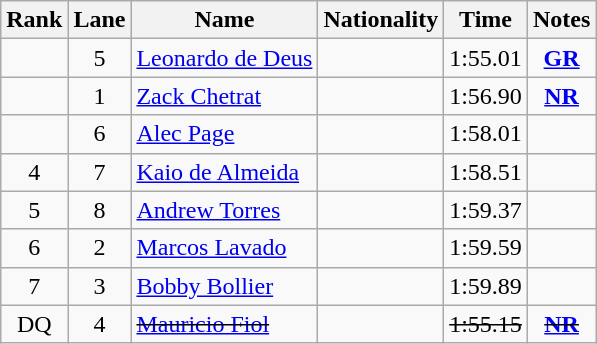<table class="wikitable sortable" style="text-align:center">
<tr>
<th>Rank</th>
<th>Lane</th>
<th>Name</th>
<th>Nationality</th>
<th>Time</th>
<th>Notes</th>
</tr>
<tr>
<td></td>
<td>5</td>
<td align=left><a href='#'>Leonardo de Deus</a></td>
<td align=left></td>
<td>1:55.01</td>
<td><strong><a href='#'>GR</a></strong></td>
</tr>
<tr>
<td></td>
<td>1</td>
<td align=left><a href='#'>Zack Chetrat</a></td>
<td align=left></td>
<td>1:56.90</td>
<td><strong><a href='#'>NR</a></strong></td>
</tr>
<tr>
<td></td>
<td>6</td>
<td align=left><a href='#'>Alec Page</a></td>
<td align=left></td>
<td>1:58.01</td>
<td></td>
</tr>
<tr>
<td>4</td>
<td>7</td>
<td align=left><a href='#'>Kaio de Almeida</a></td>
<td align=left></td>
<td>1:58.51</td>
<td></td>
</tr>
<tr>
<td>5</td>
<td>8</td>
<td align=left><a href='#'>Andrew Torres</a></td>
<td align=left></td>
<td>1:59.37</td>
<td></td>
</tr>
<tr>
<td>6</td>
<td>2</td>
<td align=left><a href='#'>Marcos Lavado</a></td>
<td align=left></td>
<td>1:59.59</td>
<td></td>
</tr>
<tr>
<td>7</td>
<td>3</td>
<td align=left><a href='#'>Bobby Bollier</a></td>
<td align=left></td>
<td>1:59.89</td>
<td></td>
</tr>
<tr>
<td>DQ</td>
<td>4</td>
<td align=left><s><a href='#'>Mauricio Fiol</a></s></td>
<td align=left><s></s></td>
<td><s>1:55.15</s></td>
<td><s><strong><a href='#'>NR</a></strong></s></td>
</tr>
</table>
